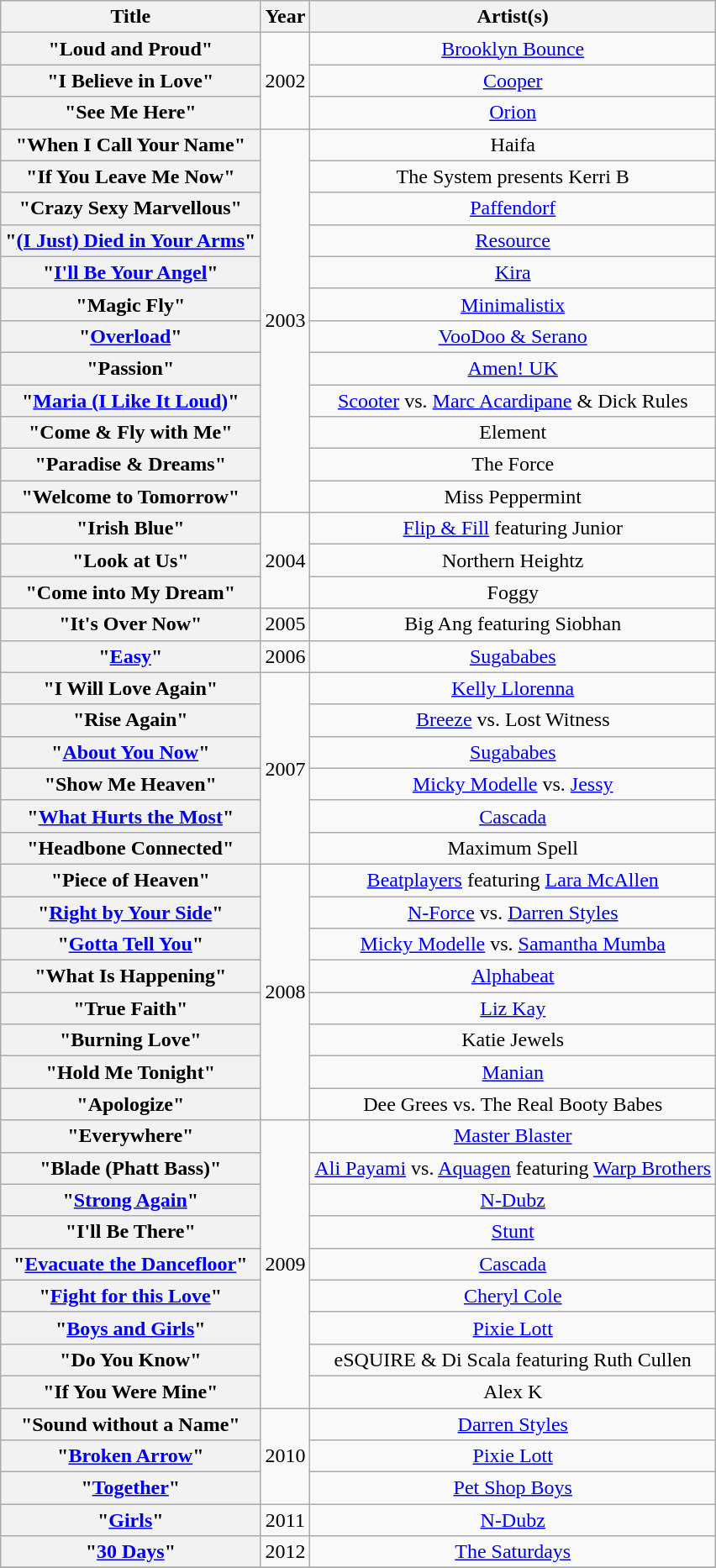<table class="wikitable plainrowheaders" style="text-align:center;">
<tr>
<th scope="col">Title</th>
<th scope="col">Year</th>
<th scope="col">Artist(s)</th>
</tr>
<tr>
<th scope="row">"Loud and Proud" </th>
<td rowspan="3">2002</td>
<td><a href='#'>Brooklyn Bounce</a></td>
</tr>
<tr>
<th scope="row">"I Believe in Love" </th>
<td><a href='#'>Cooper</a></td>
</tr>
<tr>
<th scope="row">"See Me Here" </th>
<td><a href='#'>Orion</a></td>
</tr>
<tr>
<th scope="row">"When I Call Your Name" </th>
<td rowspan="12">2003</td>
<td>Haifa</td>
</tr>
<tr>
<th scope="row">"If You Leave Me Now" </th>
<td>The System presents Kerri B</td>
</tr>
<tr>
<th scope="row">"Crazy Sexy Marvellous" </th>
<td><a href='#'>Paffendorf</a></td>
</tr>
<tr>
<th scope="row">"<a href='#'>(I Just) Died in Your Arms</a>" </th>
<td><a href='#'>Resource</a></td>
</tr>
<tr>
<th scope="row">"<a href='#'>I'll Be Your Angel</a>" </th>
<td><a href='#'>Kira</a></td>
</tr>
<tr>
<th scope="row">"Magic Fly" </th>
<td><a href='#'>Minimalistix</a></td>
</tr>
<tr>
<th scope="row">"<a href='#'>Overload</a>" </th>
<td><a href='#'>VooDoo & Serano</a></td>
</tr>
<tr>
<th scope="row">"Passion" </th>
<td><a href='#'>Amen! UK</a></td>
</tr>
<tr>
<th scope="row">"<a href='#'>Maria (I Like It Loud)</a>" </th>
<td><a href='#'>Scooter</a> vs. <a href='#'>Marc Acardipane</a> & Dick Rules</td>
</tr>
<tr>
<th scope="row">"Come & Fly with Me" </th>
<td>Element</td>
</tr>
<tr>
<th scope="row">"Paradise & Dreams" </th>
<td>The Force</td>
</tr>
<tr>
<th scope="row">"Welcome to Tomorrow" </th>
<td>Miss Peppermint</td>
</tr>
<tr>
<th scope="row">"Irish Blue" </th>
<td rowspan="3">2004</td>
<td><a href='#'>Flip & Fill</a> featuring Junior</td>
</tr>
<tr>
<th scope="row">"Look at Us" </th>
<td>Northern Heightz</td>
</tr>
<tr>
<th scope="row">"Come into My Dream" </th>
<td>Foggy</td>
</tr>
<tr>
<th scope="row">"It's Over Now" </th>
<td>2005</td>
<td>Big Ang featuring Siobhan</td>
</tr>
<tr>
<th scope="row">"<a href='#'>Easy</a>" </th>
<td>2006</td>
<td><a href='#'>Sugababes</a></td>
</tr>
<tr>
<th scope="row">"I Will Love Again" </th>
<td rowspan="6">2007</td>
<td><a href='#'>Kelly Llorenna</a></td>
</tr>
<tr>
<th scope="row">"Rise Again" </th>
<td><a href='#'>Breeze</a> vs. Lost Witness</td>
</tr>
<tr>
<th scope="row">"<a href='#'>About You Now</a>" </th>
<td><a href='#'>Sugababes</a></td>
</tr>
<tr>
<th scope="row">"Show Me Heaven" </th>
<td><a href='#'>Micky Modelle</a> vs. <a href='#'>Jessy</a></td>
</tr>
<tr>
<th scope="row">"<a href='#'>What Hurts the Most</a>" </th>
<td><a href='#'>Cascada</a></td>
</tr>
<tr>
<th scope="row">"Headbone Connected" </th>
<td>Maximum Spell</td>
</tr>
<tr>
<th scope="row">"Piece of Heaven" </th>
<td rowspan="8">2008</td>
<td><a href='#'>Beatplayers</a> featuring <a href='#'>Lara McAllen</a></td>
</tr>
<tr>
<th scope="row">"<a href='#'>Right by Your Side</a>" </th>
<td><a href='#'>N-Force</a> vs. <a href='#'>Darren Styles</a></td>
</tr>
<tr>
<th scope="row">"<a href='#'>Gotta Tell You</a>" </th>
<td><a href='#'>Micky Modelle</a> vs. <a href='#'>Samantha Mumba</a></td>
</tr>
<tr>
<th scope="row">"What Is Happening" </th>
<td><a href='#'>Alphabeat</a></td>
</tr>
<tr>
<th scope="row">"True Faith" </th>
<td><a href='#'>Liz Kay</a></td>
</tr>
<tr>
<th scope="row">"Burning Love" </th>
<td>Katie Jewels</td>
</tr>
<tr>
<th scope="row">"Hold Me Tonight" </th>
<td><a href='#'>Manian</a></td>
</tr>
<tr>
<th scope="row">"Apologize" </th>
<td>Dee Grees vs. The Real Booty Babes</td>
</tr>
<tr>
<th scope="row">"Everywhere" </th>
<td rowspan="9">2009</td>
<td><a href='#'>Master Blaster</a></td>
</tr>
<tr>
<th scope="row">"Blade (Phatt Bass)" </th>
<td><a href='#'>Ali Payami</a> vs. <a href='#'>Aquagen</a> featuring <a href='#'>Warp Brothers</a></td>
</tr>
<tr>
<th scope="row">"<a href='#'>Strong Again</a>" </th>
<td><a href='#'>N-Dubz</a></td>
</tr>
<tr>
<th scope="row">"I'll Be There" </th>
<td><a href='#'>Stunt</a></td>
</tr>
<tr>
<th scope="row">"<a href='#'>Evacuate the Dancefloor</a>" </th>
<td><a href='#'>Cascada</a></td>
</tr>
<tr>
<th scope="row">"<a href='#'>Fight for this Love</a>" </th>
<td><a href='#'>Cheryl Cole</a></td>
</tr>
<tr>
<th scope="row">"<a href='#'>Boys and Girls</a>" </th>
<td><a href='#'>Pixie Lott</a></td>
</tr>
<tr>
<th scope="row">"Do You Know" </th>
<td>eSQUIRE & Di Scala featuring Ruth Cullen</td>
</tr>
<tr>
<th scope="row">"If You Were Mine" </th>
<td>Alex K</td>
</tr>
<tr>
<th scope="row">"Sound without a Name" </th>
<td rowspan="3">2010</td>
<td><a href='#'>Darren Styles</a></td>
</tr>
<tr>
<th scope="row">"<a href='#'>Broken Arrow</a>" </th>
<td><a href='#'>Pixie Lott</a></td>
</tr>
<tr>
<th scope="row">"<a href='#'>Together</a>" </th>
<td><a href='#'>Pet Shop Boys</a></td>
</tr>
<tr>
<th scope="row">"<a href='#'>Girls</a>" </th>
<td>2011</td>
<td><a href='#'>N-Dubz</a></td>
</tr>
<tr>
<th scope="row">"<a href='#'>30 Days</a>" </th>
<td>2012</td>
<td><a href='#'>The Saturdays</a></td>
</tr>
<tr>
</tr>
</table>
